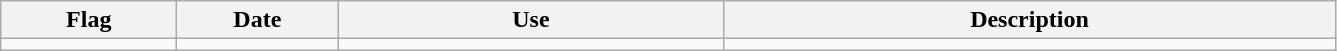<table class="wikitable" style="background:#f9f9f9">
<tr>
<th width="110">Flag</th>
<th width="100">Date</th>
<th width="250">Use</th>
<th width="400">Description</th>
</tr>
<tr>
<td></td>
<td></td>
<td></td>
<td></td>
</tr>
</table>
